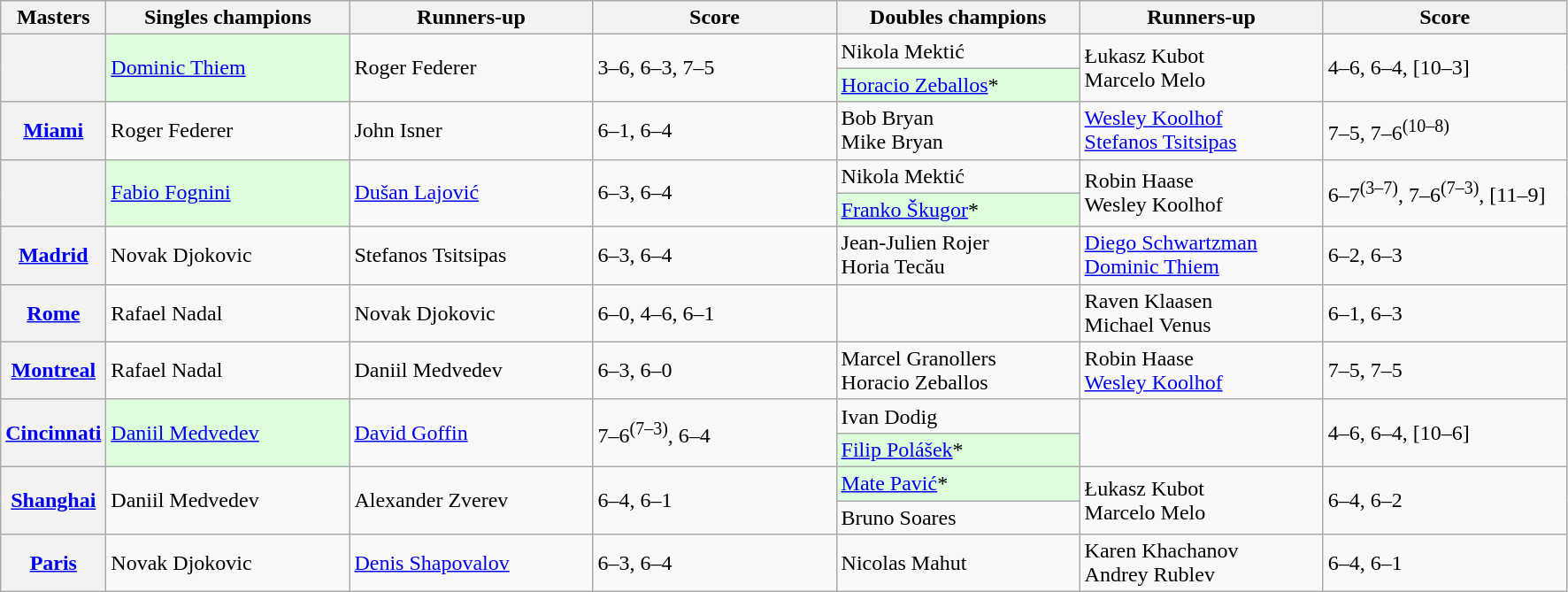<table class="wikitable plainrowheaders">
<tr>
<th scope="col">Masters</th>
<th scope="col" style="width:11em">Singles champions</th>
<th scope="col" style="width:11em">Runners-up</th>
<th scope="col" style="width:11em">Score</th>
<th scope="col" style="width:11em">Doubles champions</th>
<th scope="col" style="width:11em">Runners-up</th>
<th scope="col" style="width:11em">Score</th>
</tr>
<tr>
<th rowspan="2" scope="row"><br></th>
<td rowspan="2" style="background-color: #ddfddd"> <a href='#'>Dominic Thiem</a></td>
<td rowspan="2"> Roger Federer</td>
<td rowspan="2">3–6, 6–3, 7–5</td>
<td> Nikola Mektić</td>
<td rowspan="2"> Łukasz Kubot <br> Marcelo Melo</td>
<td rowspan="2">4–6, 6–4, [10–3]</td>
</tr>
<tr>
<td style="background-color: #ddfddd"> <a href='#'>Horacio Zeballos</a>*</td>
</tr>
<tr>
<th scope="row"><a href='#'><strong>Miami</strong></a><br></th>
<td> Roger Federer</td>
<td> John Isner</td>
<td>6–1, 6–4</td>
<td> Bob Bryan <br> Mike Bryan</td>
<td> <a href='#'>Wesley Koolhof</a> <br> <a href='#'>Stefanos Tsitsipas</a></td>
<td>7–5, 7–6<sup>(10–8)</sup></td>
</tr>
<tr>
<th rowspan="2" scope="row"><br></th>
<td rowspan="2" style="background-color: #ddfddd"> <a href='#'>Fabio Fognini</a></td>
<td rowspan="2"> <a href='#'>Dušan Lajović</a></td>
<td rowspan="2">6–3, 6–4</td>
<td> Nikola Mektić</td>
<td rowspan="2"> Robin Haase <br> Wesley Koolhof</td>
<td rowspan="2">6–7<sup>(3–7)</sup>, 7–6<sup>(7–3)</sup>, [11–9]</td>
</tr>
<tr>
<td style="background-color: #ddfddd"> <a href='#'>Franko Škugor</a>*</td>
</tr>
<tr>
<th scope="row"><a href='#'><strong>Madrid</strong></a><br></th>
<td> Novak Djokovic</td>
<td> Stefanos Tsitsipas</td>
<td>6–3, 6–4</td>
<td> Jean-Julien Rojer <br>  Horia Tecău</td>
<td> <a href='#'>Diego Schwartzman</a> <br>  <a href='#'>Dominic Thiem</a></td>
<td>6–2, 6–3</td>
</tr>
<tr>
<th scope="row"><a href='#'><strong>Rome</strong></a><br></th>
<td> Rafael Nadal</td>
<td> Novak Djokovic</td>
<td>6–0, 4–6, 6–1</td>
<td></td>
<td> Raven Klaasen <br>  Michael Venus</td>
<td>6–1, 6–3</td>
</tr>
<tr>
<th scope="row"><a href='#'><strong>Montreal</strong></a><br></th>
<td> Rafael Nadal</td>
<td> Daniil Medvedev</td>
<td>6–3, 6–0</td>
<td> Marcel Granollers <br>  Horacio Zeballos</td>
<td> Robin Haase <br>  <a href='#'>Wesley Koolhof</a></td>
<td>7–5, 7–5</td>
</tr>
<tr>
<th rowspan="2" scope="row"><a href='#'><strong>Cincinnati</strong></a><br></th>
<td rowspan="2" style="background-color: #ddfddd"> <a href='#'>Daniil Medvedev</a></td>
<td rowspan="2"> <a href='#'>David Goffin</a></td>
<td rowspan="2">7–6<sup>(7–3)</sup>, 6–4</td>
<td> Ivan Dodig</td>
<td rowspan="2"></td>
<td rowspan="2">4–6, 6–4, [10–6]</td>
</tr>
<tr>
<td style="background-color: #ddfddd"> <a href='#'>Filip Polášek</a>*</td>
</tr>
<tr>
<th rowspan="2" scope="row"><a href='#'><strong>Shanghai</strong></a><br></th>
<td rowspan="2"> Daniil Medvedev</td>
<td rowspan="2"> Alexander Zverev</td>
<td rowspan="2">6–4, 6–1</td>
<td style="background-color: #ddfddd"> <a href='#'>Mate Pavić</a>*</td>
<td rowspan="2"> Łukasz Kubot <br> Marcelo Melo</td>
<td rowspan="2">6–4, 6–2</td>
</tr>
<tr>
<td> Bruno Soares</td>
</tr>
<tr>
<th scope="row"><a href='#'><strong>Paris</strong></a><br></th>
<td> Novak Djokovic</td>
<td> <a href='#'>Denis Shapovalov</a></td>
<td>6–3, 6–4</td>
<td> Nicolas Mahut <br></td>
<td> Karen Khachanov <br> Andrey Rublev</td>
<td>6–4, 6–1</td>
</tr>
</table>
